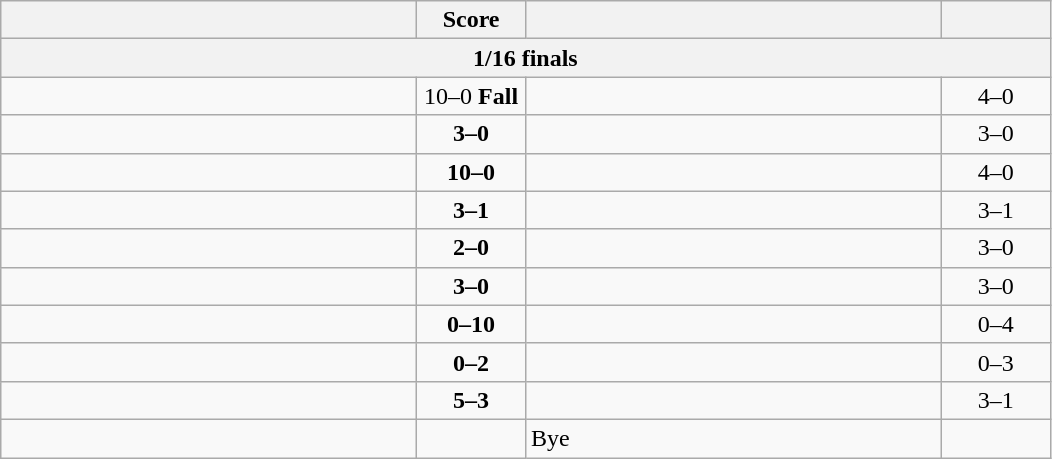<table class="wikitable" style="text-align: left; ">
<tr>
<th align="right" width="270"></th>
<th width="65">Score</th>
<th align="left" width="270"></th>
<th width="65"></th>
</tr>
<tr>
<th colspan=4>1/16 finals</th>
</tr>
<tr>
<td><strong></strong></td>
<td align="center">10–0 <strong>Fall</strong></td>
<td></td>
<td align=center>4–0 <strong></strong></td>
</tr>
<tr>
<td><strong></strong></td>
<td align="center"><strong>3–0</strong></td>
<td></td>
<td align=center>3–0 <strong></strong></td>
</tr>
<tr>
<td><strong></strong></td>
<td align="center"><strong>10–0</strong></td>
<td></td>
<td align=center>4–0 <strong></strong></td>
</tr>
<tr>
<td><strong></strong></td>
<td align="center"><strong>3–1</strong></td>
<td></td>
<td align=center>3–1 <strong></strong></td>
</tr>
<tr>
<td><strong></strong></td>
<td align="center"><strong>2–0</strong></td>
<td></td>
<td align=center>3–0 <strong></strong></td>
</tr>
<tr>
<td><strong></strong></td>
<td align="center"><strong>3–0</strong></td>
<td></td>
<td align=center>3–0 <strong></strong></td>
</tr>
<tr>
<td></td>
<td align="center"><strong>0–10</strong></td>
<td><strong></strong></td>
<td align=center>0–4 <strong></strong></td>
</tr>
<tr>
<td></td>
<td align="center"><strong>0–2</strong></td>
<td><strong></strong></td>
<td align=center>0–3 <strong></strong></td>
</tr>
<tr>
<td><strong></strong></td>
<td align="center"><strong>5–3</strong></td>
<td></td>
<td align=center>3–1 <strong></strong></td>
</tr>
<tr>
<td><strong></strong></td>
<td></td>
<td>Bye</td>
<td></td>
</tr>
</table>
